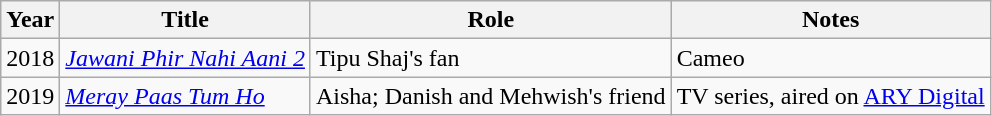<table class="wikitable sortable plainrowheaders">
<tr style="text-align:center;">
<th scope="col">Year</th>
<th scope="col">Title</th>
<th scope="col">Role</th>
<th scope="col">Notes</th>
</tr>
<tr>
<td>2018</td>
<td><em><a href='#'>Jawani Phir Nahi Aani 2</a></em></td>
<td>Tipu Shaj's fan</td>
<td>Cameo</td>
</tr>
<tr>
<td>2019</td>
<td><em><a href='#'>Meray Paas Tum Ho</a></em></td>
<td>Aisha; Danish and Mehwish's friend</td>
<td>TV series, aired on <a href='#'>ARY Digital</a></td>
</tr>
</table>
